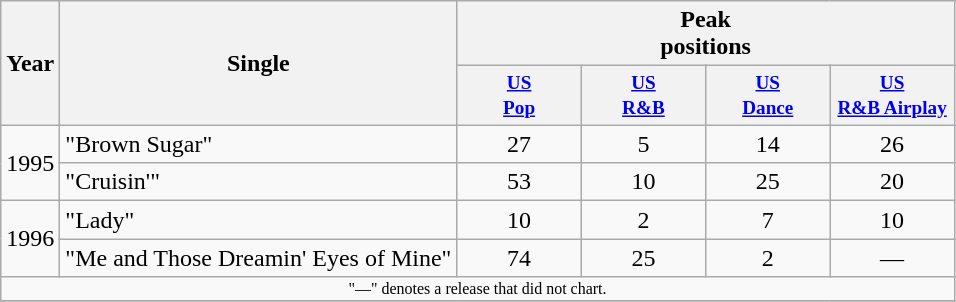<table class="wikitable">
<tr>
<th rowspan="2">Year</th>
<th rowspan="2">Single</th>
<th colspan="4">Peak<br>positions</th>
</tr>
<tr>
<th style="width:6em;font-size:80%;line-height:1.3"><a href='#'>US<br>Pop</a></th>
<th style="width:6em;font-size:80%;line-height:1.3"><a href='#'>US<br>R&B</a></th>
<th style="width:6em;font-size:80%;line-height:1.3"><a href='#'>US<br>Dance</a></th>
<th style="width:6em;font-size:80%;line-height:1.3"><a href='#'>US<br>R&B Airplay</a></th>
</tr>
<tr>
<td rowspan="2">1995</td>
<td>"Brown Sugar"</td>
<td align="center">27</td>
<td align="center">5</td>
<td align="center">14</td>
<td align="center">26</td>
</tr>
<tr>
<td>"Cruisin'"</td>
<td align="center">53</td>
<td align="center">10</td>
<td align="center">25</td>
<td align="center">20</td>
</tr>
<tr>
<td rowspan="2">1996</td>
<td>"Lady"</td>
<td align="center">10</td>
<td align="center">2</td>
<td align="center">7</td>
<td align="center">10</td>
</tr>
<tr>
<td>"Me and Those Dreamin' Eyes of Mine"</td>
<td align="center">74</td>
<td align="center">25</td>
<td align="center">2</td>
<td align="center">—</td>
</tr>
<tr>
<td align="center" colspan="7" style="font-size: 8pt">"—" denotes a release that did not chart.</td>
</tr>
<tr>
</tr>
</table>
